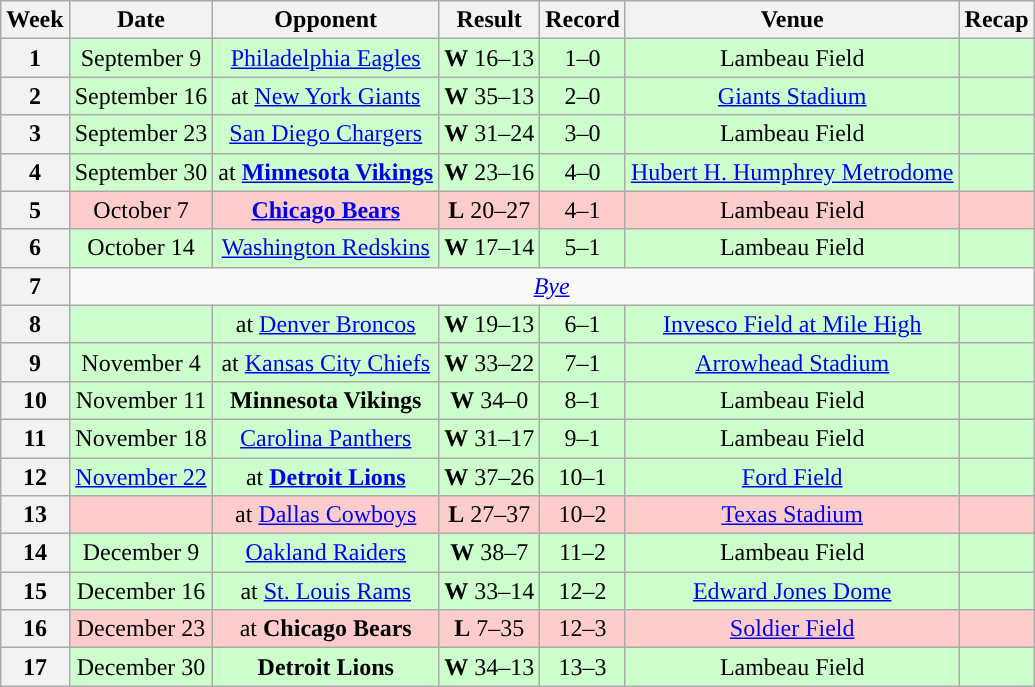<table class="wikitable" style="text-align:center">
<tr>
<th>Week</th>
<th>Date</th>
<th>Opponent</th>
<th>Result</th>
<th>Record</th>
<th>Venue</th>
<th>Recap</th>
</tr>
<tr>
<th>1</th>
<td style="background:#cfc;">September 9</td>
<td style="background:#cfc;"><a href='#'>Philadelphia Eagles</a></td>
<td style="background:#cfc;"><strong>W</strong> 16–13</td>
<td style="background:#cfc;">1–0</td>
<td style="background:#cfc;">Lambeau Field</td>
<td style="background:#cfc;"></td>
</tr>
<tr style="background:#cfc;">
<th>2</th>
<td>September 16</td>
<td>at <a href='#'>New York Giants</a></td>
<td><strong>W</strong> 35–13</td>
<td>2–0</td>
<td><a href='#'>Giants Stadium</a></td>
<td style="background:#cfc;"></td>
</tr>
<tr>
<th>3</th>
<td style="background:#cfc;">September 23</td>
<td style="background:#cfc;"><a href='#'>San Diego Chargers</a></td>
<td style="background:#cfc;"><strong>W</strong> 31–24</td>
<td style="background:#cfc;">3–0</td>
<td style="background:#cfc;">Lambeau Field</td>
<td style="background:#cfc;"></td>
</tr>
<tr>
<th>4</th>
<td style="background:#cfc;">September 30</td>
<td style="background:#cfc;">at <strong><a href='#'>Minnesota Vikings</a></strong></td>
<td style="background:#cfc;"><strong>W</strong> 23–16</td>
<td style="background:#cfc;">4–0</td>
<td style="background:#cfc;"><a href='#'>Hubert H. Humphrey Metrodome</a></td>
<td style="background:#cfc;"></td>
</tr>
<tr>
<th>5</th>
<td style="background:#fcc;">October 7</td>
<td style="background:#fcc;"><strong><a href='#'>Chicago Bears</a></strong></td>
<td style="background:#fcc;"><strong>L</strong> 20–27</td>
<td style="background:#fcc;">4–1</td>
<td style="background:#fcc;">Lambeau Field</td>
<td style="background:#fcc;"></td>
</tr>
<tr>
<th>6</th>
<td style="background:#cfc;">October 14</td>
<td style="background:#cfc;"><a href='#'>Washington Redskins</a></td>
<td style="background:#cfc;"><strong>W</strong> 17–14</td>
<td style="background:#cfc;">5–1</td>
<td style="background:#cfc;">Lambeau Field</td>
<td style="background:#cfc;"></td>
</tr>
<tr>
<th>7</th>
<td colspan="7" style="text-align:center;"><em><a href='#'>Bye</a></em></td>
</tr>
<tr>
<th>8</th>
<td style="background:#cfc;"></td>
<td style="background:#cfc;">at <a href='#'>Denver Broncos</a></td>
<td style="background:#cfc;"><strong>W</strong> 19–13 </td>
<td style="background:#cfc;">6–1</td>
<td style="background:#cfc;"><a href='#'>Invesco Field at Mile High</a></td>
<td style="background:#cfc;"></td>
</tr>
<tr>
<th>9</th>
<td style="background:#cfc;">November 4</td>
<td style="background:#cfc;">at <a href='#'>Kansas City Chiefs</a></td>
<td style="background:#cfc;"><strong>W</strong> 33–22</td>
<td style="background:#cfc;">7–1</td>
<td style="background:#cfc;"><a href='#'>Arrowhead Stadium</a></td>
<td style="background:#cfc;"></td>
</tr>
<tr>
<th>10</th>
<td style="background:#cfc;">November 11</td>
<td style="background:#cfc;"><strong>Minnesota Vikings</strong></td>
<td style="background:#cfc;"><strong>W</strong> 34–0</td>
<td style="background:#cfc;">8–1</td>
<td style="background:#cfc;">Lambeau Field</td>
<td style="background:#cfc;"></td>
</tr>
<tr>
<th>11</th>
<td style="background:#cfc;">November 18</td>
<td style="background:#cfc;"><a href='#'>Carolina Panthers</a></td>
<td style="background:#cfc;"><strong>W</strong> 31–17</td>
<td style="background:#cfc;">9–1</td>
<td style="background:#cfc;">Lambeau Field</td>
<td style="background:#cfc;"></td>
</tr>
<tr>
<th>12</th>
<td style="background:#cfc;"><a href='#'>November 22</a></td>
<td style="background:#cfc;">at <strong><a href='#'>Detroit Lions</a></strong></td>
<td style="background:#cfc;"><strong>W</strong> 37–26</td>
<td style="background:#cfc;">10–1</td>
<td style="background:#cfc;"><a href='#'>Ford Field</a></td>
<td style="background:#cfc;"></td>
</tr>
<tr>
<th>13</th>
<td style="background:#fcc;"></td>
<td style="background:#fcc;">at <a href='#'>Dallas Cowboys</a></td>
<td style="background:#fcc;"><strong>L</strong> 27–37</td>
<td style="background:#fcc;">10–2</td>
<td style="background:#fcc;"><a href='#'>Texas Stadium</a></td>
<td style="background:#fcc;"></td>
</tr>
<tr>
<th>14</th>
<td style="background:#cfc;">December 9</td>
<td style="background:#cfc;"><a href='#'>Oakland Raiders</a></td>
<td style="background:#cfc;"><strong>W</strong> 38–7</td>
<td style="background:#cfc;">11–2</td>
<td style="background:#cfc;">Lambeau Field</td>
<td style="background:#cfc;"></td>
</tr>
<tr>
<th>15</th>
<td style="background:#cfc;">December 16</td>
<td style="background:#cfc;">at <a href='#'>St. Louis Rams</a></td>
<td style="background:#cfc;"><strong>W</strong> 33–14</td>
<td style="background:#cfc;">12–2</td>
<td style="background:#cfc;"><a href='#'>Edward Jones Dome</a></td>
<td style="background:#cfc;"></td>
</tr>
<tr>
<th>16</th>
<td style="background:#fcc;">December 23</td>
<td style="background:#fcc;">at <strong>Chicago Bears</strong></td>
<td style="background:#fcc;"><strong>L</strong> 7–35</td>
<td style="background:#fcc;">12–3</td>
<td style="background:#fcc;"><a href='#'>Soldier Field</a></td>
<td style="background:#fcc;"></td>
</tr>
<tr>
<th>17</th>
<td style="background:#cfc;">December 30</td>
<td style="background:#cfc;"><strong>Detroit Lions</strong></td>
<td style="background:#cfc;"><strong>W</strong> 34–13</td>
<td style="background:#cfc;">13–3</td>
<td style="background:#cfc;">Lambeau Field</td>
<td style="background:#cfc;"></td>
</tr>
</table>
